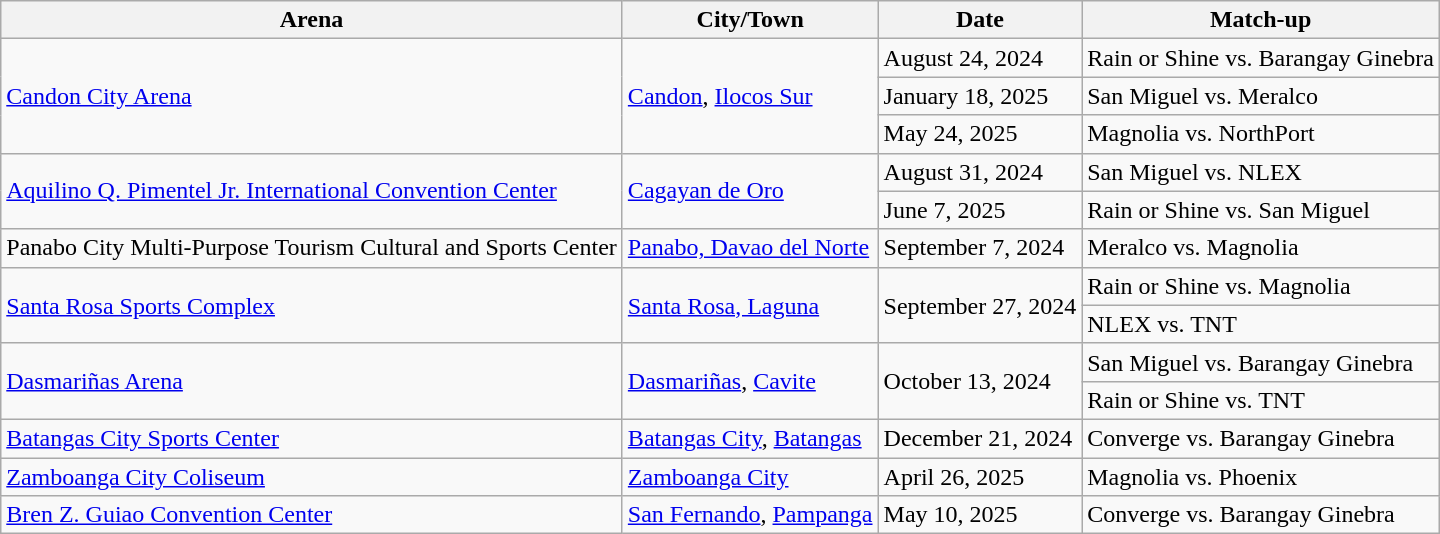<table class="wikitable">
<tr>
<th>Arena</th>
<th>City/Town</th>
<th>Date</th>
<th>Match-up</th>
</tr>
<tr>
<td rowspan="3"><a href='#'>Candon City Arena</a></td>
<td rowspan="3"><a href='#'>Candon</a>, <a href='#'>Ilocos Sur</a></td>
<td>August 24, 2024</td>
<td>Rain or Shine vs. Barangay Ginebra</td>
</tr>
<tr>
<td>January 18, 2025</td>
<td>San Miguel vs. Meralco</td>
</tr>
<tr>
<td>May 24, 2025</td>
<td>Magnolia vs. NorthPort</td>
</tr>
<tr>
<td rowspan="2"><a href='#'>Aquilino Q. Pimentel Jr. International Convention Center</a></td>
<td rowspan="2"><a href='#'>Cagayan de Oro</a></td>
<td>August 31, 2024</td>
<td>San Miguel vs. NLEX</td>
</tr>
<tr>
<td>June 7, 2025</td>
<td>Rain or Shine vs. San Miguel</td>
</tr>
<tr>
<td>Panabo City Multi-Purpose Tourism Cultural and Sports Center</td>
<td><a href='#'>Panabo, Davao del Norte</a></td>
<td>September 7, 2024</td>
<td>Meralco vs. Magnolia</td>
</tr>
<tr>
<td rowspan=2><a href='#'>Santa Rosa Sports Complex</a></td>
<td rowspan=2><a href='#'>Santa Rosa, Laguna</a></td>
<td rowspan=2>September 27, 2024</td>
<td>Rain or Shine vs. Magnolia</td>
</tr>
<tr>
<td>NLEX vs. TNT</td>
</tr>
<tr>
<td rowspan=2><a href='#'>Dasmariñas Arena</a></td>
<td rowspan=2><a href='#'>Dasmariñas</a>, <a href='#'>Cavite</a></td>
<td rowspan=2>October 13, 2024</td>
<td>San Miguel vs. Barangay Ginebra</td>
</tr>
<tr>
<td>Rain or Shine vs. TNT</td>
</tr>
<tr>
<td><a href='#'>Batangas City Sports Center</a></td>
<td><a href='#'>Batangas City</a>, <a href='#'>Batangas</a></td>
<td>December 21, 2024</td>
<td>Converge vs. Barangay Ginebra</td>
</tr>
<tr>
<td><a href='#'>Zamboanga City Coliseum</a></td>
<td><a href='#'>Zamboanga City</a></td>
<td>April 26, 2025</td>
<td>Magnolia vs. Phoenix</td>
</tr>
<tr>
<td><a href='#'>Bren Z. Guiao Convention Center</a></td>
<td><a href='#'>San Fernando</a>, <a href='#'>Pampanga</a></td>
<td>May 10, 2025</td>
<td>Converge vs. Barangay Ginebra</td>
</tr>
</table>
